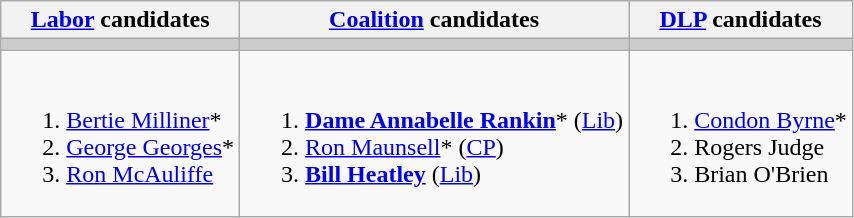<table class="wikitable">
<tr>
<th><a href='#'>Labor</a> candidates</th>
<th><a href='#'>Coalition</a> candidates</th>
<th><a href='#'>DLP</a> candidates</th>
</tr>
<tr bgcolor="#cccccc">
<td></td>
<td></td>
<td></td>
</tr>
<tr>
<td><br><ol><li><a href='#'>Bertie Milliner</a>*</li><li><a href='#'>George Georges</a>*</li><li><a href='#'>Ron McAuliffe</a></li></ol></td>
<td><br><ol><li><strong><a href='#'>Dame Annabelle Rankin</a></strong>* (<a href='#'>Lib</a>)</li><li><a href='#'>Ron Maunsell</a>* (<a href='#'>CP</a>)</li><li><strong><a href='#'>Bill Heatley</a></strong> (<a href='#'>Lib</a>)</li></ol></td>
<td><br><ol><li><a href='#'>Condon Byrne</a>*</li><li>Rogers Judge</li><li>Brian O'Brien</li></ol></td>
</tr>
</table>
